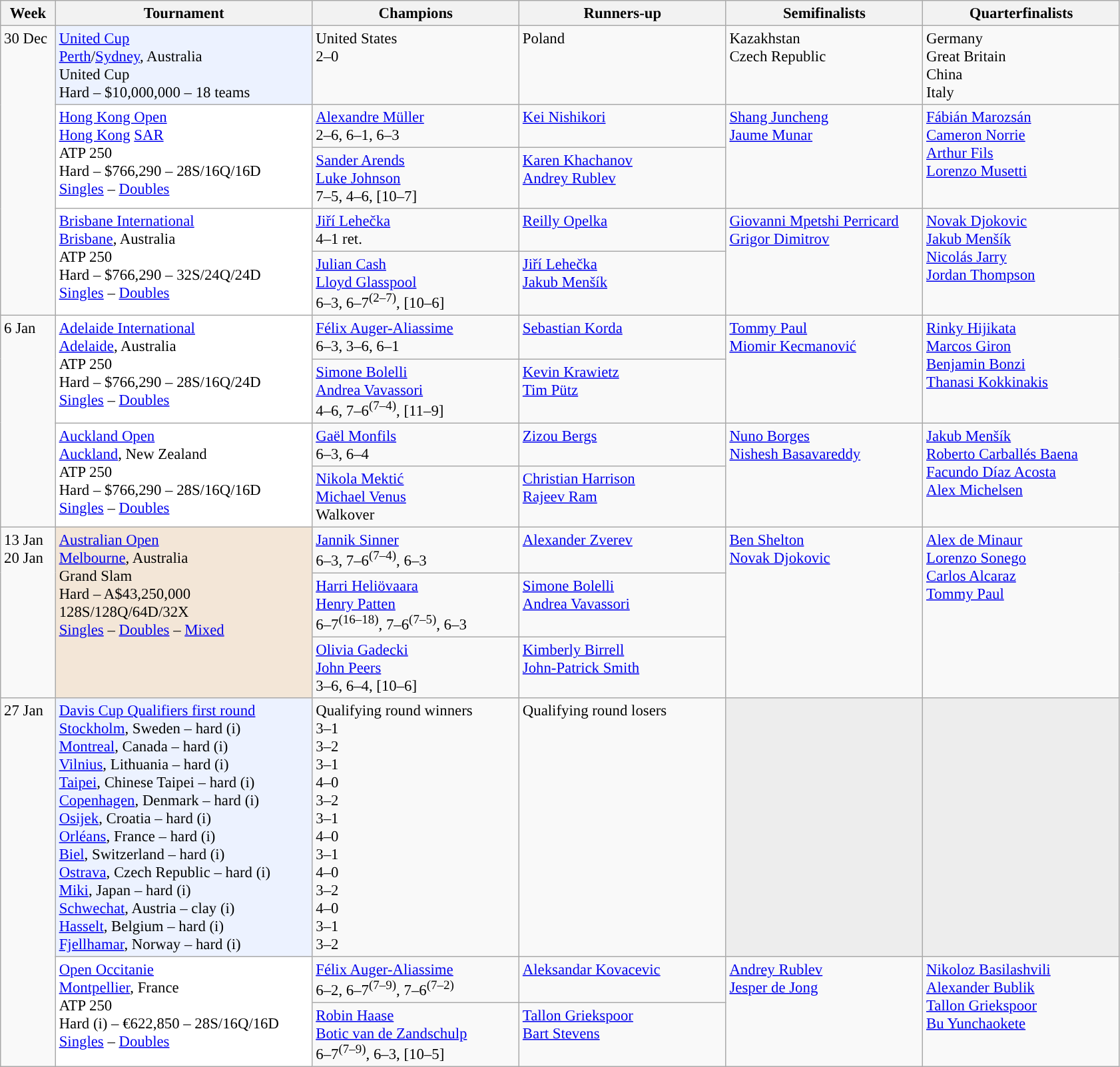<table class=wikitable style=font-size:95%>
<tr>
<th style="width:48px;">Week</th>
<th style="width:250px;">Tournament</th>
<th style="width:200px;">Champions</th>
<th style="width:200px;">Runners-up</th>
<th style="width:190px;">Semifinalists</th>
<th style="width:190px;">Quarterfinalists</th>
</tr>
<tr style="vertical-align:top">
<td rowspan=5>30 Dec</td>
<td style="background:#ecf2ff;"><a href='#'>United Cup</a><br><a href='#'>Perth</a>/<a href='#'>Sydney</a>, Australia<br>United Cup<br>Hard – $10,000,000 – 18 teams</td>
<td> United States<br>2–0</td>
<td> Poland</td>
<td> Kazakhstan <br>  Czech Republic</td>
<td> Germany<br>  Great Britain<br> China<br> Italy</td>
</tr>
<tr style="vertical-align:top">
<td style="background:#fff;" rowspan=2><a href='#'>Hong Kong Open</a><br><a href='#'>Hong Kong</a> <a href='#'>SAR</a><br>ATP 250<br>Hard – $766,290 – 28S/16Q/16D<br><a href='#'>Singles</a> – <a href='#'>Doubles</a></td>
<td> <a href='#'>Alexandre Müller</a> <br> 2–6, 6–1, 6–3</td>
<td> <a href='#'>Kei Nishikori</a></td>
<td rowspan=2> <a href='#'>Shang Juncheng</a> <br>  <a href='#'>Jaume Munar</a></td>
<td rowspan=2> <a href='#'>Fábián Marozsán</a> <br>  <a href='#'>Cameron Norrie</a> <br>  <a href='#'>Arthur Fils</a> <br>  <a href='#'>Lorenzo Musetti</a></td>
</tr>
<tr style="vertical-align:top">
<td> <a href='#'>Sander Arends</a><br> <a href='#'>Luke Johnson</a><br> 7–5, 4–6, [10–7]</td>
<td> <a href='#'>Karen Khachanov</a><br> <a href='#'>Andrey Rublev</a></td>
</tr>
<tr style="vertical-align:top">
<td style="background:#fff;" rowspan=2><a href='#'>Brisbane International</a><br><a href='#'>Brisbane</a>, Australia<br>ATP 250<br>Hard – $766,290 – 32S/24Q/24D<br><a href='#'>Singles</a> – <a href='#'>Doubles</a></td>
<td> <a href='#'>Jiří Lehečka</a> <br> 4–1 ret.</td>
<td> <a href='#'>Reilly Opelka</a></td>
<td rowspan=2> <a href='#'>Giovanni Mpetshi Perricard</a> <br>  <a href='#'>Grigor Dimitrov</a></td>
<td rowspan=2> <a href='#'>Novak Djokovic</a> <br>  <a href='#'>Jakub Menšík</a> <br>  <a href='#'>Nicolás Jarry</a> <br>  <a href='#'>Jordan Thompson</a></td>
</tr>
<tr style="vertical-align:top">
<td> <a href='#'>Julian Cash</a><br> <a href='#'>Lloyd Glasspool</a><br> 6–3, 6–7<sup>(2–7)</sup>, [10–6]</td>
<td> <a href='#'>Jiří Lehečka</a><br> <a href='#'>Jakub Menšík</a></td>
</tr>
<tr style="vertical-align:top">
<td rowspan=4>6 Jan</td>
<td rowspan=2 style="background:#fff;"><a href='#'>Adelaide International</a><br><a href='#'>Adelaide</a>, Australia<br>ATP 250<br>Hard – $766,290 – 28S/16Q/24D<br><a href='#'>Singles</a> – <a href='#'>Doubles</a></td>
<td> <a href='#'>Félix Auger-Aliassime</a> <br> 6–3, 3–6, 6–1</td>
<td> <a href='#'>Sebastian Korda</a></td>
<td rowspan=2> <a href='#'>Tommy Paul</a> <br>  <a href='#'>Miomir Kecmanović</a></td>
<td rowspan=2> <a href='#'>Rinky Hijikata</a> <br>  <a href='#'>Marcos Giron</a> <br>  <a href='#'>Benjamin Bonzi</a> <br>  <a href='#'>Thanasi Kokkinakis</a></td>
</tr>
<tr style="vertical-align:top">
<td> <a href='#'>Simone Bolelli</a> <br>  <a href='#'>Andrea Vavassori</a> <br> 4–6, 7–6<sup>(7–4)</sup>, [11–9]</td>
<td> <a href='#'>Kevin Krawietz</a> <br>  <a href='#'>Tim Pütz</a></td>
</tr>
<tr style="vertical-align:top">
<td rowspan=2 style="background:#fff;"><a href='#'>Auckland Open</a><br><a href='#'>Auckland</a>, New Zealand<br>ATP 250<br>Hard – $766,290 – 28S/16Q/16D<br> <a href='#'>Singles</a> – <a href='#'>Doubles</a></td>
<td> <a href='#'>Gaël Monfils</a> <br> 6–3, 6–4</td>
<td> <a href='#'>Zizou Bergs</a></td>
<td rowspan=2> <a href='#'>Nuno Borges</a> <br>  <a href='#'>Nishesh Basavareddy</a></td>
<td rowspan=2> <a href='#'>Jakub Menšík</a> <br>  <a href='#'>Roberto Carballés Baena</a> <br>  <a href='#'>Facundo Díaz Acosta</a> <br>  <a href='#'>Alex Michelsen</a></td>
</tr>
<tr style="vertical-align:top">
<td> <a href='#'>Nikola Mektić</a><br> <a href='#'>Michael Venus</a><br> Walkover</td>
<td> <a href='#'>Christian Harrison</a><br> <a href='#'>Rajeev Ram</a></td>
</tr>
<tr style="vertical-align:top">
<td rowspan=3>13 Jan<br>20 Jan</td>
<td style="background:#f3e6d7;" rowspan=3><a href='#'>Australian Open</a><br><a href='#'>Melbourne</a>, Australia<br>Grand Slam<br>Hard – A$43,250,000<br>128S/128Q/64D/32X<br><a href='#'>Singles</a> – <a href='#'>Doubles</a> – <a href='#'>Mixed</a></td>
<td> <a href='#'>Jannik Sinner</a> <br> 6–3, 7–6<sup>(7–4)</sup>, 6–3</td>
<td> <a href='#'>Alexander Zverev</a></td>
<td rowspan=3> <a href='#'>Ben Shelton</a><br> <a href='#'>Novak Djokovic</a></td>
<td rowspan=3> <a href='#'>Alex de Minaur</a> <br>  <a href='#'>Lorenzo Sonego</a> <br>  <a href='#'>Carlos Alcaraz</a> <br>  <a href='#'>Tommy Paul</a></td>
</tr>
<tr style="vertical-align:top">
<td> <a href='#'>Harri Heliövaara</a> <br>  <a href='#'>Henry Patten</a> <br> 6–7<sup>(16–18)</sup>, 7–6<sup>(7–5)</sup>, 6–3</td>
<td> <a href='#'>Simone Bolelli</a> <br>  <a href='#'>Andrea Vavassori</a></td>
</tr>
<tr style="vertical-align:top">
<td> <a href='#'>Olivia Gadecki</a> <br>  <a href='#'>John Peers</a> <br> 3–6, 6–4, [10–6]</td>
<td> <a href='#'>Kimberly Birrell</a> <br>  <a href='#'>John-Patrick Smith</a></td>
</tr>
<tr style="vertical-align:top">
<td rowspan=3>27 Jan</td>
<td style="background:#ECF2FF;"><a href='#'>Davis Cup Qualifiers first round</a> <br> <a href='#'>Stockholm</a>, Sweden – hard (i) <br> <a href='#'>Montreal</a>, Canada – hard (i) <br> <a href='#'>Vilnius</a>, Lithuania – hard (i) <br> <a href='#'>Taipei</a>, Chinese Taipei – hard (i) <br> <a href='#'>Copenhagen</a>, Denmark – hard (i) <br> <a href='#'>Osijek</a>, Croatia – hard (i) <br> <a href='#'>Orléans</a>, France – hard (i) <br> <a href='#'>Biel</a>, Switzerland – hard (i) <br> <a href='#'>Ostrava</a>, Czech Republic – hard (i) <br> <a href='#'>Miki</a>, Japan – hard (i) <br> <a href='#'>Schwechat</a>, Austria – clay (i) <br> <a href='#'>Hasselt</a>, Belgium – hard (i) <br> <a href='#'>Fjellhamar</a>, Norway – hard (i)</td>
<td>Qualifying round winners <br>  3–1 <br>  3–2 <br>  3–1 <br>  4–0 <br>  3–2 <br>  3–1 <br>  4–0 <br>  3–1 <br>  4–0 <br>  3–2 <br>  4–0 <br>  3–1 <br>  3–2</td>
<td>Qualifying round losers <br>  <br>  <br>  <br>  <br>  <br>  <br>  <br>  <br>  <br>  <br>  <br>  <br> </td>
<td style="background:#ededed;"></td>
<td style="background:#ededed;"></td>
</tr>
<tr style="vertical-align:top">
<td rowspan=2 style="background:#fff;"><a href='#'>Open Occitanie</a><br><a href='#'>Montpellier</a>, France<br>ATP 250<br>Hard (i) – €622,850 – 28S/16Q/16D<br><a href='#'>Singles</a> – <a href='#'>Doubles</a></td>
<td> <a href='#'>Félix Auger-Aliassime</a> <br> 6–2, 6–7<sup>(7–9)</sup>, 7–6<sup>(7–2)</sup></td>
<td> <a href='#'>Aleksandar Kovacevic</a></td>
<td rowspan=2> <a href='#'>Andrey Rublev</a> <br> <a href='#'>Jesper de Jong</a></td>
<td rowspan=2> <a href='#'>Nikoloz Basilashvili</a> <br> <a href='#'>Alexander Bublik</a> <br> <a href='#'>Tallon Griekspoor</a><br> <a href='#'>Bu Yunchaokete</a></td>
</tr>
<tr style="vertical-align:top">
<td> <a href='#'>Robin Haase</a> <br>  <a href='#'>Botic van de Zandschulp</a><br> 6–7<sup>(7–9)</sup>, 6–3, [10–5]</td>
<td> <a href='#'>Tallon Griekspoor</a> <br>  <a href='#'>Bart Stevens</a></td>
</tr>
</table>
